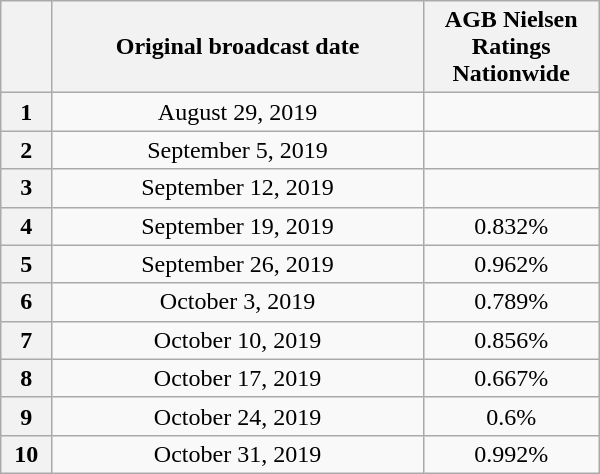<table class="wikitable" style="width:400px; text-align:center">
<tr>
<th scope="col"></th>
<th scope="col">Original broadcast date</th>
<th width="110">AGB Nielsen Ratings Nationwide</th>
</tr>
<tr>
<th>1</th>
<td>August 29, 2019</td>
<td></td>
</tr>
<tr>
<th>2</th>
<td>September 5, 2019</td>
<td></td>
</tr>
<tr>
<th>3</th>
<td>September 12, 2019</td>
<td></td>
</tr>
<tr>
<th>4</th>
<td>September 19, 2019</td>
<td>0.832%</td>
</tr>
<tr>
<th>5</th>
<td>September 26, 2019</td>
<td>0.962%</td>
</tr>
<tr>
<th>6</th>
<td>October 3, 2019</td>
<td>0.789%</td>
</tr>
<tr>
<th>7</th>
<td>October 10, 2019</td>
<td>0.856%</td>
</tr>
<tr>
<th>8</th>
<td>October 17, 2019</td>
<td>0.667%</td>
</tr>
<tr>
<th>9</th>
<td>October 24, 2019</td>
<td>0.6%</td>
</tr>
<tr>
<th>10</th>
<td>October 31, 2019</td>
<td>0.992%</td>
</tr>
</table>
